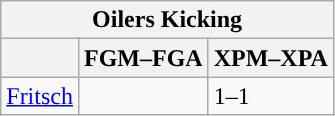<table class="wikitable">
<tr>
<th colspan="3">Oilers Kicking</th>
</tr>
<tr>
<th></th>
<th>FGM–FGA</th>
<th>XPM–XPA</th>
</tr>
<tr>
<td><a href='#'>Fritsch</a></td>
<td></td>
<td>1–1</td>
</tr>
</table>
